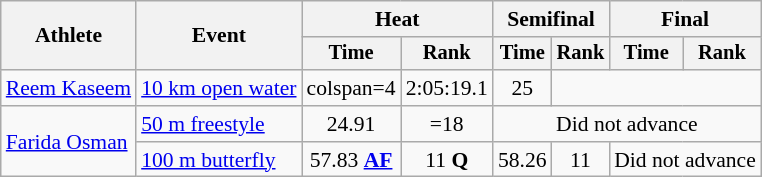<table class=wikitable style="font-size:90%">
<tr>
<th rowspan="2">Athlete</th>
<th rowspan="2">Event</th>
<th colspan="2">Heat</th>
<th colspan="2">Semifinal</th>
<th colspan="2">Final</th>
</tr>
<tr style="font-size:95%">
<th>Time</th>
<th>Rank</th>
<th>Time</th>
<th>Rank</th>
<th>Time</th>
<th>Rank</th>
</tr>
<tr align=center>
<td align=left><a href='#'>Reem Kaseem</a></td>
<td align=left><a href='#'>10 km open water</a></td>
<td>colspan=4 </td>
<td>2:05:19.1</td>
<td>25</td>
</tr>
<tr align=center>
<td align=left rowspan=2><a href='#'>Farida Osman</a></td>
<td align=left><a href='#'>50 m freestyle</a></td>
<td>24.91</td>
<td>=18</td>
<td colspan=4>Did not advance</td>
</tr>
<tr align=center>
<td align=left><a href='#'>100 m butterfly</a></td>
<td>57.83 <strong><a href='#'>AF</a></strong></td>
<td>11 <strong>Q</strong></td>
<td>58.26</td>
<td>11</td>
<td colspan=2>Did not advance</td>
</tr>
</table>
